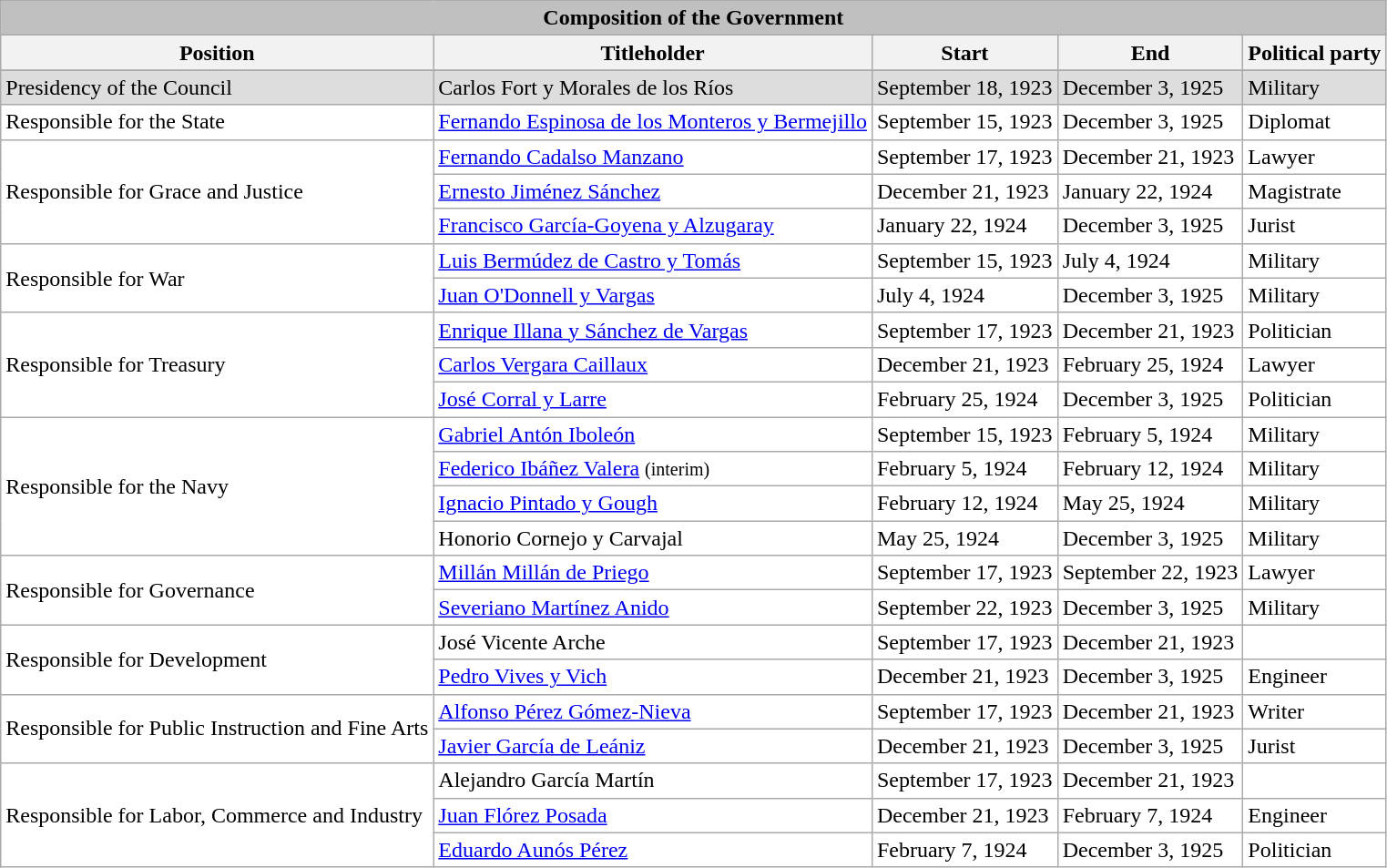<table class="wikitable">
<tr>
<th colspan="6" style="background:#C0C0C0; color:#000000"><strong>Composition of the Government</strong></th>
</tr>
<tr ->
<th>Position</th>
<th>Titleholder</th>
<th>Start</th>
<th>End</th>
<th>Political party</th>
</tr>
<tr ->
</tr>
<tr bgcolor="#DDDDDD">
<td>Presidency of the Council</td>
<td>Carlos Fort y Morales de los Ríos</td>
<td>September 18, 1923</td>
<td>December 3, 1925</td>
<td>Military</td>
</tr>
<tr bgcolor="#FFFFFF">
<td>Responsible for the State</td>
<td><a href='#'>Fernando Espinosa de los Monteros y Bermejillo</a></td>
<td>September 15, 1923</td>
<td>December 3, 1925</td>
<td>Diplomat</td>
</tr>
<tr bgcolor="#FFFFFF">
<td rowspan="3">Responsible for Grace and Justice</td>
<td><a href='#'>Fernando Cadalso Manzano</a></td>
<td>September 17, 1923</td>
<td>December 21, 1923</td>
<td>Lawyer</td>
</tr>
<tr bgcolor="#FFFFFF">
<td><a href='#'>Ernesto Jiménez Sánchez</a></td>
<td>December 21, 1923</td>
<td>January 22, 1924</td>
<td>Magistrate</td>
</tr>
<tr bgcolor="#FFFFFF">
<td><a href='#'>Francisco García-Goyena y Alzugaray</a></td>
<td>January 22, 1924</td>
<td>December 3, 1925</td>
<td>Jurist</td>
</tr>
<tr bgcolor="#FFFFFF">
<td rowspan="2">Responsible for War</td>
<td><a href='#'>Luis Bermúdez de Castro y Tomás</a></td>
<td>September 15, 1923</td>
<td>July 4, 1924</td>
<td>Military</td>
</tr>
<tr bgcolor="#FFFFFF">
<td><a href='#'>Juan O'Donnell y Vargas</a></td>
<td>July 4, 1924</td>
<td>December 3, 1925</td>
<td>Military</td>
</tr>
<tr bgcolor="#FFFFFF">
<td rowspan="3">Responsible for Treasury</td>
<td><a href='#'>Enrique Illana y Sánchez de Vargas</a></td>
<td>September 17, 1923</td>
<td>December 21, 1923</td>
<td>Politician</td>
</tr>
<tr bgcolor="#FFFFFF">
<td><a href='#'>Carlos Vergara Caillaux</a></td>
<td>December 21, 1923</td>
<td>February 25, 1924</td>
<td>Lawyer</td>
</tr>
<tr bgcolor="#FFFFFF">
<td><a href='#'>José Corral y Larre</a></td>
<td>February 25, 1924</td>
<td>December 3, 1925</td>
<td>Politician</td>
</tr>
<tr bgcolor="#FFFFFF">
<td rowspan="4">Responsible for the Navy</td>
<td><a href='#'>Gabriel Antón Iboleón</a></td>
<td>September 15, 1923</td>
<td>February 5, 1924</td>
<td>Military</td>
</tr>
<tr bgcolor="#FFFFFF">
<td><a href='#'>Federico Ibáñez Valera</a> <small>(interim)</small></td>
<td>February 5, 1924</td>
<td>February 12, 1924</td>
<td>Military</td>
</tr>
<tr bgcolor="#FFFFFF">
<td><a href='#'>Ignacio Pintado y Gough</a></td>
<td>February 12, 1924</td>
<td>May 25, 1924</td>
<td>Military</td>
</tr>
<tr bgcolor="#FFFFFF">
<td>Honorio Cornejo y Carvajal</td>
<td>May 25, 1924</td>
<td>December 3, 1925</td>
<td>Military</td>
</tr>
<tr bgcolor="#FFFFFF">
<td rowspan="2">Responsible for Governance</td>
<td><a href='#'>Millán Millán de Priego</a></td>
<td>September 17, 1923</td>
<td>September 22, 1923</td>
<td>Lawyer</td>
</tr>
<tr bgcolor="#FFFFFF">
<td><a href='#'>Severiano Martínez Anido</a></td>
<td>September 22, 1923</td>
<td>December 3, 1925</td>
<td>Military</td>
</tr>
<tr bgcolor="#FFFFFF">
<td rowspan="2">Responsible for Development</td>
<td>José Vicente Arche</td>
<td>September 17, 1923</td>
<td>December 21, 1923</td>
<td></td>
</tr>
<tr bgcolor="#FFFFFF">
<td><a href='#'>Pedro Vives y Vich</a></td>
<td>December 21, 1923</td>
<td>December 3, 1925</td>
<td>Engineer</td>
</tr>
<tr bgcolor="#FFFFFF">
<td rowspan="2">Responsible for Public Instruction and Fine Arts</td>
<td><a href='#'>Alfonso Pérez Gómez-Nieva</a></td>
<td>September 17, 1923</td>
<td>December 21, 1923</td>
<td>Writer</td>
</tr>
<tr bgcolor="#FFFFFF">
<td><a href='#'>Javier García de Leániz</a></td>
<td>December 21, 1923</td>
<td>December 3, 1925</td>
<td>Jurist</td>
</tr>
<tr bgcolor="#FFFFFF">
<td rowspan="3">Responsible for Labor, Commerce and Industry</td>
<td>Alejandro García Martín</td>
<td>September 17, 1923</td>
<td>December 21, 1923</td>
<td></td>
</tr>
<tr bgcolor="#FFFFFF">
<td><a href='#'>Juan Flórez Posada</a></td>
<td>December 21, 1923</td>
<td>February 7, 1924</td>
<td>Engineer</td>
</tr>
<tr bgcolor="#FFFFFF">
<td><a href='#'>Eduardo Aunós Pérez</a></td>
<td>February 7, 1924</td>
<td>December 3, 1925</td>
<td>Politician</td>
</tr>
</table>
